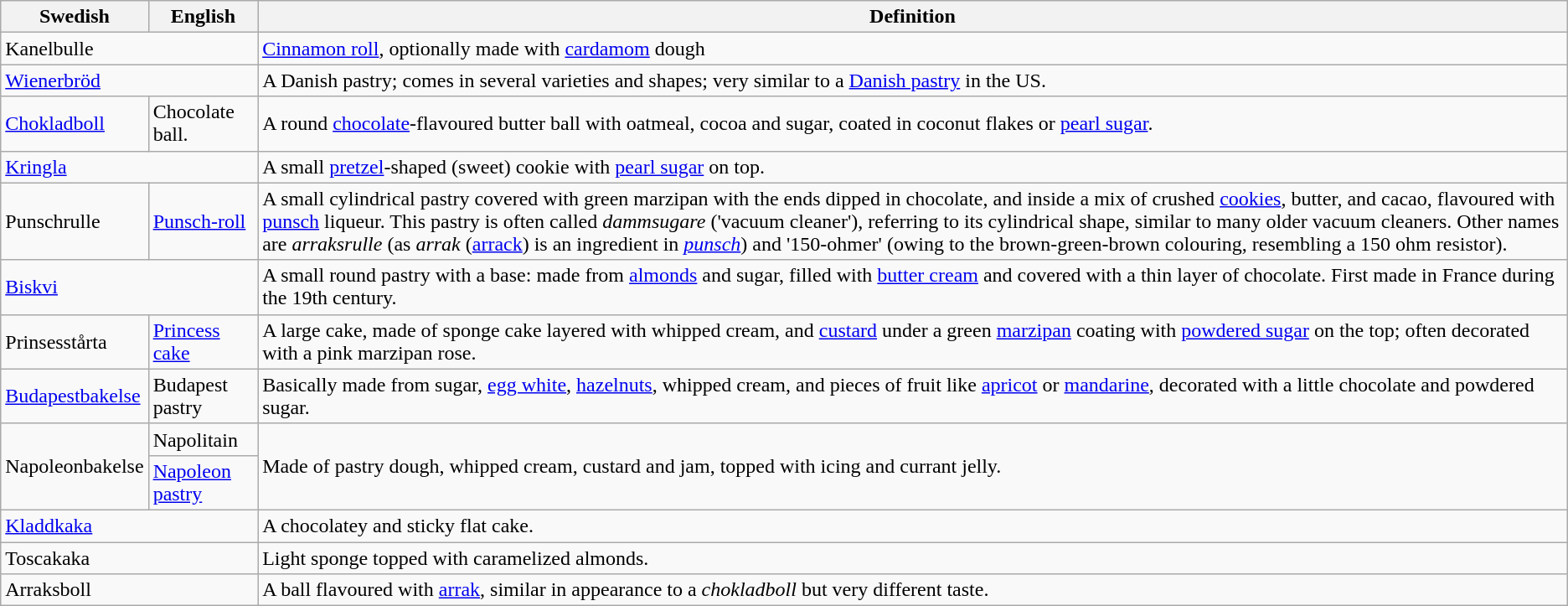<table class="wikitable">
<tr>
<th>Swedish</th>
<th>English</th>
<th>Definition</th>
</tr>
<tr>
<td colspan=2>Kanelbulle</td>
<td><a href='#'>Cinnamon roll</a>, optionally made with <a href='#'>cardamom</a> dough</td>
</tr>
<tr>
<td colspan=2><a href='#'>Wienerbröd</a></td>
<td>A Danish pastry; comes in several varieties and shapes; very similar to a <a href='#'>Danish pastry</a> in the US.</td>
</tr>
<tr>
<td><a href='#'>Chokladboll</a></td>
<td>Chocolate ball.</td>
<td>A round <a href='#'>chocolate</a>-flavoured butter ball with oatmeal, cocoa and sugar, coated in coconut flakes or <a href='#'>pearl sugar</a>.</td>
</tr>
<tr>
<td colspan=2><a href='#'>Kringla</a></td>
<td>A small <a href='#'>pretzel</a>-shaped (sweet) cookie with <a href='#'>pearl sugar</a> on top.</td>
</tr>
<tr>
<td>Punschrulle</td>
<td><a href='#'>Punsch-roll</a></td>
<td>A small cylindrical pastry covered with green marzipan with the ends dipped in chocolate, and inside a mix of crushed <a href='#'>cookies</a>, butter, and cacao, flavoured with <a href='#'>punsch</a> liqueur. This pastry is often called <em>dammsugare</em> ('vacuum cleaner'), referring to its cylindrical shape, similar to many older vacuum cleaners. Other names are <em>arraksrulle</em> (as <em>arrak</em> (<a href='#'>arrack</a>) is an ingredient in <em><a href='#'>punsch</a></em>) and '150-ohmer' (owing to the brown-green-brown colouring, resembling a 150 ohm resistor).</td>
</tr>
<tr>
<td colspan=2><a href='#'>Biskvi</a></td>
<td>A small round pastry with a base: made from <a href='#'>almonds</a> and sugar, filled with <a href='#'>butter cream</a> and covered with a thin layer of chocolate. First made in France during the 19th century.</td>
</tr>
<tr>
<td>Prinsesstårta</td>
<td><a href='#'>Princess cake</a></td>
<td>A large cake, made of sponge cake layered with whipped cream, and <a href='#'>custard</a> under a green <a href='#'>marzipan</a> coating with <a href='#'>powdered sugar</a> on the top; often decorated with a pink marzipan rose.</td>
</tr>
<tr>
<td><a href='#'>Budapestbakelse</a></td>
<td>Budapest pastry</td>
<td>Basically made from sugar, <a href='#'>egg white</a>, <a href='#'>hazelnuts</a>, whipped cream, and pieces of fruit like <a href='#'>apricot</a> or <a href='#'>mandarine</a>, decorated with a little chocolate and powdered sugar.</td>
</tr>
<tr>
<td rowspan=2>Napoleonbakelse</td>
<td>Napolitain</td>
<td rowspan=2>Made of pastry dough, whipped cream, custard and jam, topped with icing and currant jelly.</td>
</tr>
<tr>
<td><a href='#'>Napoleon pastry</a></td>
</tr>
<tr>
<td colspan=2><a href='#'>Kladdkaka</a></td>
<td>A chocolatey and sticky flat cake.</td>
</tr>
<tr>
<td colspan=2>Toscakaka</td>
<td>Light sponge topped with caramelized almonds.</td>
</tr>
<tr>
<td colspan=2>Arraksboll</td>
<td>A ball flavoured with <a href='#'>arrak</a>, similar in appearance to a <em>chokladboll</em> but very different taste.</td>
</tr>
</table>
